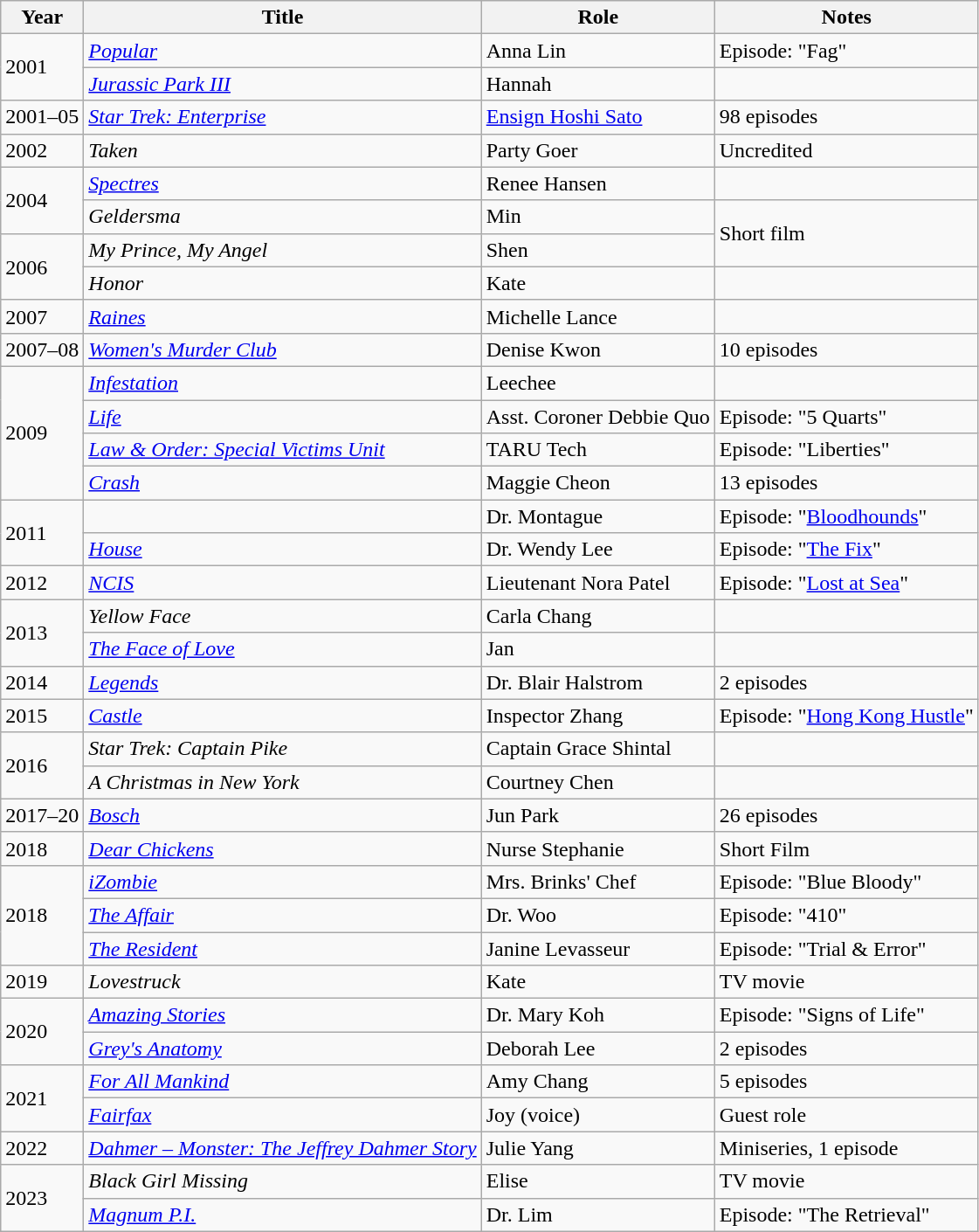<table class="wikitable sortable">
<tr>
<th>Year</th>
<th>Title</th>
<th>Role</th>
<th class="unsortable">Notes</th>
</tr>
<tr>
<td rowspan="2">2001</td>
<td><em><a href='#'>Popular</a></em></td>
<td>Anna Lin</td>
<td>Episode: "Fag"</td>
</tr>
<tr>
<td><em><a href='#'>Jurassic Park III</a></em></td>
<td>Hannah</td>
<td></td>
</tr>
<tr>
<td>2001–05</td>
<td><em><a href='#'>Star Trek: Enterprise</a></em></td>
<td><a href='#'>Ensign Hoshi Sato</a></td>
<td>98 episodes</td>
</tr>
<tr>
<td>2002</td>
<td><em>Taken</em></td>
<td>Party Goer</td>
<td>Uncredited</td>
</tr>
<tr>
<td rowspan="2">2004</td>
<td><em><a href='#'>Spectres</a></em></td>
<td>Renee Hansen</td>
<td></td>
</tr>
<tr>
<td><em>Geldersma</em></td>
<td>Min</td>
<td rowspan="2">Short film</td>
</tr>
<tr>
<td rowspan="2">2006</td>
<td><em>My Prince, My Angel</em></td>
<td>Shen</td>
</tr>
<tr>
<td><em>Honor</em></td>
<td>Kate</td>
<td></td>
</tr>
<tr>
<td>2007</td>
<td><em><a href='#'>Raines</a></em></td>
<td>Michelle Lance</td>
<td></td>
</tr>
<tr>
<td>2007–08</td>
<td><em><a href='#'>Women's Murder Club</a></em></td>
<td>Denise Kwon</td>
<td>10 episodes</td>
</tr>
<tr>
<td rowspan="4">2009</td>
<td><em><a href='#'>Infestation</a></em></td>
<td>Leechee</td>
<td></td>
</tr>
<tr>
<td><em><a href='#'>Life</a></em></td>
<td>Asst. Coroner Debbie Quo</td>
<td>Episode: "5 Quarts"</td>
</tr>
<tr>
<td><em><a href='#'>Law & Order: Special Victims Unit</a></em></td>
<td>TARU Tech</td>
<td>Episode: "Liberties"</td>
</tr>
<tr>
<td><em><a href='#'>Crash</a></em></td>
<td>Maggie Cheon</td>
<td>13 episodes</td>
</tr>
<tr>
<td rowspan="2">2011</td>
<td><em></em></td>
<td>Dr. Montague</td>
<td>Episode: "<a href='#'>Bloodhounds</a>"</td>
</tr>
<tr>
<td><em><a href='#'>House</a></em></td>
<td>Dr. Wendy Lee</td>
<td>Episode: "<a href='#'>The Fix</a>"</td>
</tr>
<tr>
<td>2012</td>
<td><em><a href='#'>NCIS</a></em></td>
<td>Lieutenant Nora Patel</td>
<td>Episode: "<a href='#'>Lost at Sea</a>"</td>
</tr>
<tr>
<td rowspan="2">2013</td>
<td><em>Yellow Face</em></td>
<td>Carla Chang</td>
<td></td>
</tr>
<tr>
<td><em><a href='#'>The Face of Love</a></em></td>
<td>Jan</td>
<td></td>
</tr>
<tr>
<td>2014</td>
<td><em><a href='#'>Legends</a></em></td>
<td>Dr. Blair Halstrom</td>
<td>2 episodes</td>
</tr>
<tr>
<td>2015</td>
<td><em><a href='#'>Castle</a></em></td>
<td>Inspector Zhang</td>
<td>Episode: "<a href='#'>Hong Kong Hustle</a>"</td>
</tr>
<tr>
<td rowspan="2">2016</td>
<td><em>Star Trek: Captain Pike</em></td>
<td>Captain Grace Shintal</td>
<td></td>
</tr>
<tr>
<td><em>A Christmas in New York</em></td>
<td>Courtney Chen</td>
<td></td>
</tr>
<tr>
<td>2017–20</td>
<td><em><a href='#'>Bosch</a></em></td>
<td>Jun Park</td>
<td>26 episodes</td>
</tr>
<tr>
<td>2018</td>
<td><em><a href='#'>Dear Chickens</a></em></td>
<td>Nurse Stephanie</td>
<td>Short Film</td>
</tr>
<tr>
<td rowspan="3">2018</td>
<td><em><a href='#'>iZombie</a></em></td>
<td>Mrs. Brinks' Chef</td>
<td>Episode: "Blue Bloody"</td>
</tr>
<tr>
<td><em><a href='#'>The Affair</a></em></td>
<td>Dr. Woo</td>
<td>Episode: "410"</td>
</tr>
<tr>
<td><em><a href='#'>The Resident</a></em></td>
<td>Janine Levasseur</td>
<td>Episode: "Trial & Error"</td>
</tr>
<tr>
<td>2019</td>
<td><em>Lovestruck</em></td>
<td>Kate</td>
<td>TV movie</td>
</tr>
<tr>
<td rowspan="2">2020</td>
<td><em><a href='#'>Amazing Stories</a></em></td>
<td>Dr. Mary Koh</td>
<td>Episode: "Signs of Life"</td>
</tr>
<tr>
<td><em><a href='#'>Grey's Anatomy</a></em></td>
<td>Deborah Lee</td>
<td>2 episodes</td>
</tr>
<tr>
<td rowspan="2">2021</td>
<td><a href='#'><em>For All Mankind</em></a></td>
<td>Amy Chang</td>
<td>5 episodes</td>
</tr>
<tr>
<td><em><a href='#'>Fairfax</a></em></td>
<td>Joy (voice)</td>
<td>Guest role</td>
</tr>
<tr>
<td>2022</td>
<td><em><a href='#'>Dahmer – Monster: The Jeffrey Dahmer Story</a></em></td>
<td>Julie Yang</td>
<td>Miniseries, 1 episode</td>
</tr>
<tr>
<td rowspan="2">2023</td>
<td><em>Black Girl Missing</em></td>
<td>Elise</td>
<td>TV movie</td>
</tr>
<tr>
<td><a href='#'><em>Magnum P.I.</em></a></td>
<td>Dr. Lim</td>
<td>Episode: "The Retrieval"</td>
</tr>
</table>
